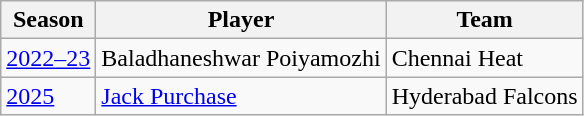<table class="wikitable">
<tr>
<th>Season</th>
<th>Player</th>
<th>Team</th>
</tr>
<tr>
<td><a href='#'>2022–23</a></td>
<td>Baladhaneshwar Poiyamozhi</td>
<td>Chennai Heat</td>
</tr>
<tr>
<td><a href='#'>2025</a></td>
<td><a href='#'>Jack Purchase</a></td>
<td>Hyderabad Falcons</td>
</tr>
</table>
